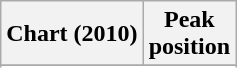<table class="wikitable plainrowheaders sortable" style="text-align:center;" border="1">
<tr>
<th scope="col">Chart (2010)</th>
<th scope="col">Peak<br>position</th>
</tr>
<tr>
</tr>
<tr>
</tr>
<tr>
</tr>
</table>
